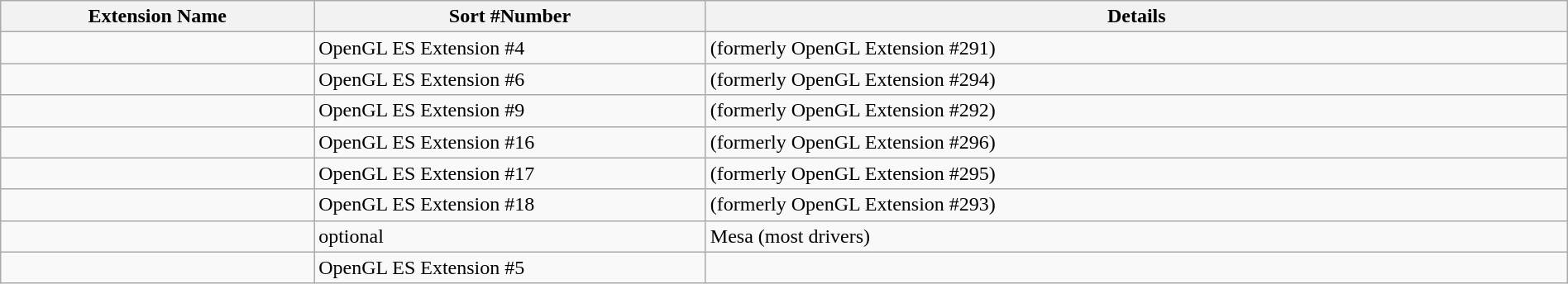<table class="wikitable" style="width: 100%">
<tr>
<th scope="col" style="width: 20%">Extension Name</th>
<th scope="col" style="width: 25%">Sort #Number</th>
<th scope="col">Details</th>
</tr>
<tr>
<td></td>
<td>OpenGL ES Extension #4</td>
<td>(formerly OpenGL Extension #291)</td>
</tr>
<tr>
<td></td>
<td>OpenGL ES Extension #6</td>
<td>(formerly OpenGL Extension #294)</td>
</tr>
<tr>
<td></td>
<td>OpenGL ES Extension #9</td>
<td>(formerly OpenGL Extension #292)</td>
</tr>
<tr>
<td></td>
<td>OpenGL ES Extension #16</td>
<td>(formerly OpenGL Extension #296)</td>
</tr>
<tr>
<td></td>
<td>OpenGL ES Extension #17</td>
<td>(formerly OpenGL Extension #295)</td>
</tr>
<tr>
<td></td>
<td>OpenGL ES Extension #18</td>
<td>(formerly OpenGL Extension #293)</td>
</tr>
<tr>
<td></td>
<td>optional</td>
<td>Mesa (most drivers)</td>
</tr>
<tr>
<td></td>
<td>OpenGL ES Extension #5</td>
<td></td>
</tr>
</table>
